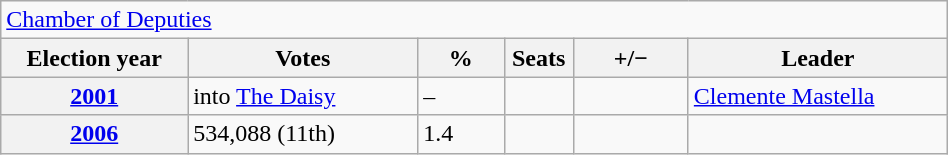<table class="wikitable" style="width:50%; border:1px #aaf solid;">
<tr>
<td colspan=7><a href='#'>Chamber of Deputies</a></td>
</tr>
<tr>
<th style="width:13%;">Election year</th>
<th style="width:16%;">Votes</th>
<th width=6%>%</th>
<th width=1%>Seats</th>
<th width=8%>+/−</th>
<th style="width:18%;">Leader</th>
</tr>
<tr>
<th><a href='#'>2001</a></th>
<td>into <a href='#'>The Daisy</a></td>
<td>–</td>
<td></td>
<td></td>
<td><a href='#'>Clemente Mastella</a></td>
</tr>
<tr>
<th><a href='#'>2006</a></th>
<td>534,088 (11th)</td>
<td>1.4</td>
<td></td>
<td></td>
<td></td>
</tr>
</table>
